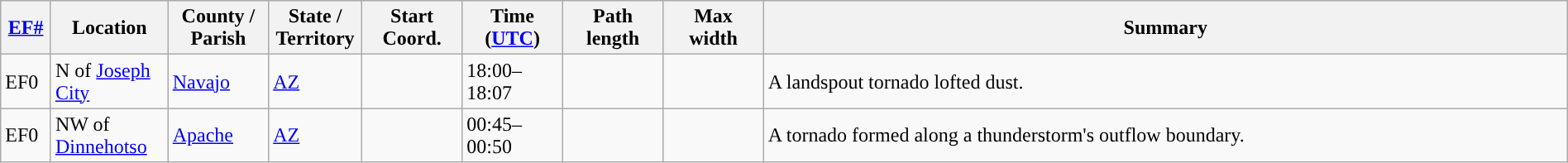<table class="wikitable sortable" style="width:100%;">
<tr>
<th scope="col"  style="width:3%; text-align:center;"><a href='#'>EF#</a></th>
<th scope="col"  style="width:7%; text-align:center;" class="unsortable">Location</th>
<th scope="col"  style="width:6%; text-align:center;" class="unsortable">County / Parish</th>
<th scope="col"  style="width:5%; text-align:center;">State / Territory</th>
<th scope="col"  style="width:6%; text-align:center;">Start Coord.</th>
<th scope="col"  style="width:6%; text-align:center;">Time (<a href='#'>UTC</a>)</th>
<th scope="col"  style="width:6%; text-align:center;">Path length</th>
<th scope="col"  style="width:6%; text-align:center;">Max width</th>
<th scope="col" class="unsortable" style="width:48%; text-align:center;">Summary</th>
</tr>
<tr>
<td>EF0</td>
<td>N of <a href='#'>Joseph City</a></td>
<td><a href='#'>Navajo</a></td>
<td><a href='#'>AZ</a></td>
<td></td>
<td>18:00–18:07</td>
<td></td>
<td></td>
<td>A landspout tornado lofted dust.</td>
</tr>
<tr>
<td>EF0</td>
<td>NW of <a href='#'>Dinnehotso</a></td>
<td><a href='#'>Apache</a></td>
<td><a href='#'>AZ</a></td>
<td></td>
<td>00:45–00:50</td>
<td></td>
<td></td>
<td>A tornado formed along a thunderstorm's outflow boundary.</td>
</tr>
</table>
